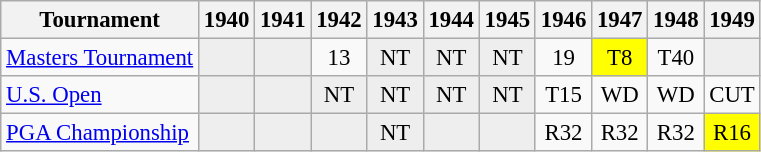<table class="wikitable" style="font-size:95%;text-align:center;">
<tr>
<th>Tournament</th>
<th>1940</th>
<th>1941</th>
<th>1942</th>
<th>1943</th>
<th>1944</th>
<th>1945</th>
<th>1946</th>
<th>1947</th>
<th>1948</th>
<th>1949</th>
</tr>
<tr>
<td align=left><a href='#'>Masters Tournament</a></td>
<td style="background:#eeeeee;"></td>
<td style="background:#eeeeee;"></td>
<td>13</td>
<td style="background:#eeeeee;">NT</td>
<td style="background:#eeeeee;">NT</td>
<td style="background:#eeeeee;">NT</td>
<td>19</td>
<td style="background:yellow;">T8</td>
<td>T40</td>
<td style="background:#eeeeee;"></td>
</tr>
<tr>
<td align=left><a href='#'>U.S. Open</a></td>
<td style="background:#eeeeee;"></td>
<td style="background:#eeeeee;"></td>
<td style="background:#eeeeee;">NT</td>
<td style="background:#eeeeee;">NT</td>
<td style="background:#eeeeee;">NT</td>
<td style="background:#eeeeee;">NT</td>
<td>T15</td>
<td>WD</td>
<td>WD</td>
<td>CUT</td>
</tr>
<tr>
<td align=left><a href='#'>PGA Championship</a></td>
<td style="background:#eeeeee;"></td>
<td style="background:#eeeeee;"></td>
<td style="background:#eeeeee;"></td>
<td style="background:#eeeeee;">NT</td>
<td style="background:#eeeeee;"></td>
<td style="background:#eeeeee;"></td>
<td>R32</td>
<td>R32</td>
<td>R32</td>
<td style="background:yellow;">R16</td>
</tr>
</table>
